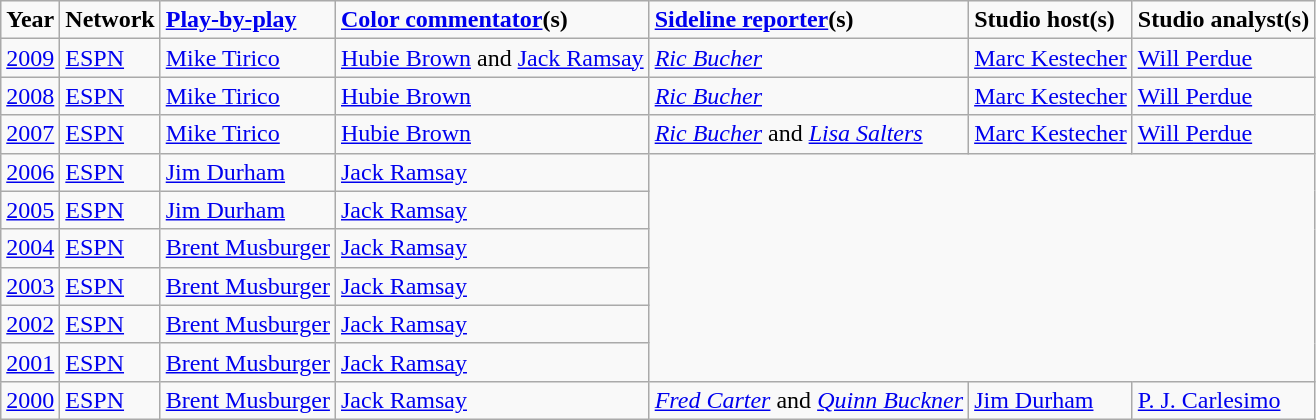<table class="wikitable">
<tr>
<td><strong>Year</strong></td>
<td><strong>Network</strong></td>
<td><strong><a href='#'>Play-by-play</a></strong></td>
<td><strong><a href='#'>Color commentator</a>(s)</strong></td>
<td><strong><a href='#'>Sideline reporter</a>(s)</strong></td>
<td><strong>Studio host(s)</strong></td>
<td><strong>Studio analyst(s)</strong></td>
</tr>
<tr>
<td><a href='#'>2009</a></td>
<td><a href='#'>ESPN</a></td>
<td><a href='#'>Mike Tirico</a></td>
<td><a href='#'>Hubie Brown</a> and <a href='#'>Jack Ramsay</a></td>
<td><em><a href='#'>Ric Bucher</a></em></td>
<td><a href='#'>Marc Kestecher</a></td>
<td><a href='#'>Will Perdue</a></td>
</tr>
<tr>
<td><a href='#'>2008</a></td>
<td><a href='#'>ESPN</a></td>
<td><a href='#'>Mike Tirico</a></td>
<td><a href='#'>Hubie Brown</a></td>
<td><em><a href='#'>Ric Bucher</a></em></td>
<td><a href='#'>Marc Kestecher</a></td>
<td><a href='#'>Will Perdue</a></td>
</tr>
<tr>
<td><a href='#'>2007</a></td>
<td><a href='#'>ESPN</a></td>
<td><a href='#'>Mike Tirico</a></td>
<td><a href='#'>Hubie Brown</a></td>
<td><em><a href='#'>Ric Bucher</a></em> and <em><a href='#'>Lisa Salters</a></em></td>
<td><a href='#'>Marc Kestecher</a></td>
<td><a href='#'>Will Perdue</a></td>
</tr>
<tr>
<td><a href='#'>2006</a></td>
<td><a href='#'>ESPN</a></td>
<td><a href='#'>Jim Durham</a></td>
<td><a href='#'>Jack Ramsay</a></td>
</tr>
<tr>
<td><a href='#'>2005</a></td>
<td><a href='#'>ESPN</a></td>
<td><a href='#'>Jim Durham</a></td>
<td><a href='#'>Jack Ramsay</a></td>
</tr>
<tr>
<td><a href='#'>2004</a></td>
<td><a href='#'>ESPN</a></td>
<td><a href='#'>Brent Musburger</a></td>
<td><a href='#'>Jack Ramsay</a></td>
</tr>
<tr>
<td><a href='#'>2003</a></td>
<td><a href='#'>ESPN</a></td>
<td><a href='#'>Brent Musburger</a></td>
<td><a href='#'>Jack Ramsay</a></td>
</tr>
<tr>
<td><a href='#'>2002</a></td>
<td><a href='#'>ESPN</a></td>
<td><a href='#'>Brent Musburger</a></td>
<td><a href='#'>Jack Ramsay</a></td>
</tr>
<tr>
<td><a href='#'>2001</a></td>
<td><a href='#'>ESPN</a></td>
<td><a href='#'>Brent Musburger</a></td>
<td><a href='#'>Jack Ramsay</a></td>
</tr>
<tr>
<td><a href='#'>2000</a></td>
<td><a href='#'>ESPN</a></td>
<td><a href='#'>Brent Musburger</a></td>
<td><a href='#'>Jack Ramsay</a></td>
<td><em><a href='#'>Fred Carter</a></em> and <em><a href='#'>Quinn Buckner</a></em></td>
<td><a href='#'>Jim Durham</a></td>
<td><a href='#'>P. J. Carlesimo</a></td>
</tr>
</table>
